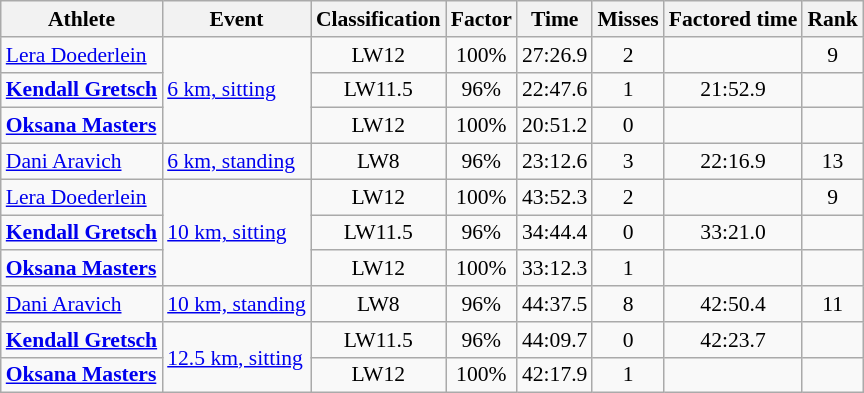<table class=wikitable style=font-size:90%;text-align:center>
<tr>
<th>Athlete</th>
<th>Event</th>
<th>Classification</th>
<th>Factor</th>
<th>Time</th>
<th>Misses</th>
<th>Factored time</th>
<th>Rank</th>
</tr>
<tr>
<td align=left><a href='#'>Lera Doederlein</a></td>
<td align=left rowspan=3><a href='#'>6 km, sitting</a></td>
<td>LW12</td>
<td>100%</td>
<td>27:26.9</td>
<td>2</td>
<td></td>
<td>9</td>
</tr>
<tr>
<td align=left><strong><a href='#'>Kendall Gretsch</a></strong></td>
<td>LW11.5</td>
<td>96%</td>
<td>22:47.6</td>
<td>1</td>
<td>21:52.9</td>
<td></td>
</tr>
<tr>
<td align=left><strong><a href='#'>Oksana Masters</a></strong></td>
<td>LW12</td>
<td>100%</td>
<td>20:51.2</td>
<td>0</td>
<td></td>
<td></td>
</tr>
<tr>
<td align=left><a href='#'>Dani Aravich</a></td>
<td align=left><a href='#'>6 km, standing</a></td>
<td>LW8</td>
<td>96%</td>
<td>23:12.6</td>
<td>3</td>
<td>22:16.9</td>
<td>13</td>
</tr>
<tr>
<td align=left><a href='#'>Lera Doederlein</a></td>
<td align=left rowspan=3><a href='#'>10 km, sitting</a></td>
<td>LW12</td>
<td>100%</td>
<td>43:52.3</td>
<td>2</td>
<td></td>
<td>9</td>
</tr>
<tr>
<td align=left><strong><a href='#'>Kendall Gretsch</a></strong></td>
<td>LW11.5</td>
<td>96%</td>
<td>34:44.4</td>
<td>0</td>
<td>33:21.0</td>
<td></td>
</tr>
<tr>
<td align=left><strong><a href='#'>Oksana Masters</a></strong></td>
<td>LW12</td>
<td>100%</td>
<td>33:12.3</td>
<td>1</td>
<td></td>
<td></td>
</tr>
<tr>
<td align=left><a href='#'>Dani Aravich</a></td>
<td align=left><a href='#'>10 km, standing</a></td>
<td>LW8</td>
<td>96%</td>
<td>44:37.5</td>
<td>8</td>
<td>42:50.4</td>
<td>11</td>
</tr>
<tr>
<td align=left><strong><a href='#'>Kendall Gretsch</a></strong></td>
<td align=left rowspan=2><a href='#'>12.5 km, sitting</a></td>
<td>LW11.5</td>
<td>96%</td>
<td>44:09.7</td>
<td>0</td>
<td>42:23.7</td>
<td></td>
</tr>
<tr>
<td align=left><strong><a href='#'>Oksana Masters</a></strong></td>
<td>LW12</td>
<td>100%</td>
<td>42:17.9</td>
<td>1</td>
<td></td>
<td></td>
</tr>
</table>
